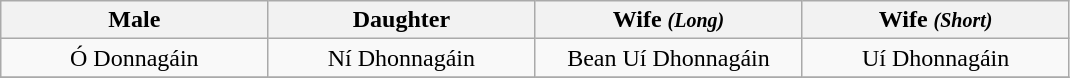<table class="wikitable" style="text-align:right">
<tr>
<th width=20%>Male</th>
<th width=20%>Daughter</th>
<th width=20%>Wife <em><small>(Long)</small></em></th>
<th width=20%>Wife <em><small>(Short)</small></em></th>
</tr>
<tr>
<td align="center">Ó Donnagáin</td>
<td align="center">Ní Dhonnagáin</td>
<td align="center">Bean Uí Dhonnagáin</td>
<td align="center">Uí Dhonnagáin</td>
</tr>
<tr>
</tr>
</table>
